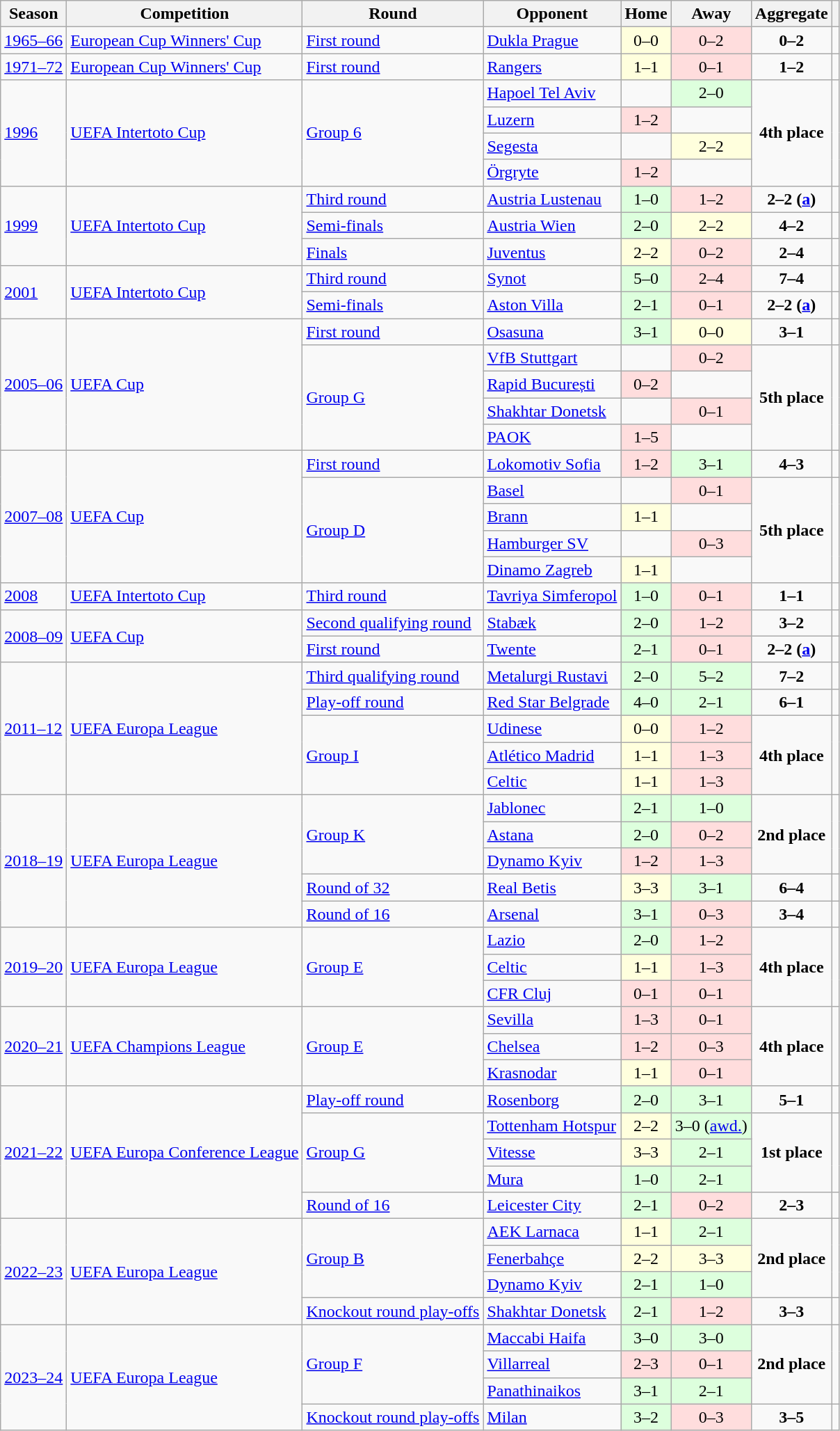<table class="wikitable" style="text-align:left">
<tr>
<th>Season</th>
<th>Competition</th>
<th>Round</th>
<th>Opponent</th>
<th>Home</th>
<th>Away</th>
<th>Aggregate</th>
<th></th>
</tr>
<tr>
<td><a href='#'>1965–66</a></td>
<td><a href='#'>European Cup Winners' Cup</a></td>
<td><a href='#'>First round</a></td>
<td> <a href='#'>Dukla Prague</a></td>
<td style="text-align:center; background:#ffd;">0–0</td>
<td style="text-align:center; background:#fdd;">0–2</td>
<td style="text-align:center;"><strong>0–2</strong></td>
<td></td>
</tr>
<tr>
<td><a href='#'>1971–72</a></td>
<td><a href='#'>European Cup Winners' Cup</a></td>
<td><a href='#'>First round</a></td>
<td> <a href='#'>Rangers</a></td>
<td style="text-align:center; background:#ffd;">1–1</td>
<td style="text-align:center; background:#fdd;">0–1</td>
<td style="text-align:center;"><strong>1–2</strong></td>
<td></td>
</tr>
<tr>
<td rowspan="4"><a href='#'>1996</a></td>
<td rowspan="4"><a href='#'>UEFA Intertoto Cup</a></td>
<td rowspan="4"><a href='#'>Group 6</a></td>
<td> <a href='#'>Hapoel Tel Aviv</a></td>
<td></td>
<td style="text-align:center; background:#dfd;">2–0</td>
<td rowspan="4" style="text-align:center;"><strong>4th place</strong></td>
<td rowspan="4"></td>
</tr>
<tr>
<td> <a href='#'>Luzern</a></td>
<td style="text-align:center; background:#fdd;">1–2</td>
<td></td>
</tr>
<tr>
<td> <a href='#'>Segesta</a></td>
<td></td>
<td style="text-align:center; background:#ffd;">2–2</td>
</tr>
<tr>
<td> <a href='#'>Örgryte</a></td>
<td style="text-align:center; background:#fdd;">1–2</td>
<td></td>
</tr>
<tr>
<td rowspan="3"><a href='#'>1999</a></td>
<td rowspan="3"><a href='#'>UEFA Intertoto Cup</a></td>
<td><a href='#'>Third round</a></td>
<td> <a href='#'>Austria Lustenau</a></td>
<td style="text-align:center; background:#dfd;">1–0</td>
<td style="text-align:center; background:#fdd;">1–2</td>
<td style="text-align:center;"><strong>2–2 (<a href='#'>a</a>)</strong></td>
<td></td>
</tr>
<tr>
<td><a href='#'>Semi-finals</a></td>
<td> <a href='#'>Austria Wien</a></td>
<td style="text-align:center; background:#dfd;">2–0</td>
<td style="text-align:center; background:#ffd;">2–2</td>
<td style="text-align:center;"><strong>4–2</strong></td>
<td></td>
</tr>
<tr>
<td><a href='#'>Finals</a></td>
<td> <a href='#'>Juventus</a></td>
<td style="text-align:center; background:#ffd;">2–2</td>
<td style="text-align:center; background:#fdd;">0–2</td>
<td style="text-align:center;"><strong>2–4</strong></td>
<td></td>
</tr>
<tr>
<td rowspan="2"><a href='#'>2001</a></td>
<td rowspan="2"><a href='#'>UEFA Intertoto Cup</a></td>
<td><a href='#'>Third round</a></td>
<td> <a href='#'>Synot</a></td>
<td style="text-align:center; background:#dfd;">5–0</td>
<td style="text-align:center; background:#fdd;">2–4</td>
<td style="text-align:center;"><strong>7–4</strong></td>
<td></td>
</tr>
<tr>
<td><a href='#'>Semi-finals</a></td>
<td> <a href='#'>Aston Villa</a></td>
<td style="text-align:center; background:#dfd;">2–1</td>
<td style="text-align:center; background:#fdd;">0–1</td>
<td style="text-align:center;"><strong>2–2 (<a href='#'>a</a>)</strong></td>
<td></td>
</tr>
<tr>
<td rowspan="5"><a href='#'>2005–06</a></td>
<td rowspan="5"><a href='#'>UEFA Cup</a></td>
<td><a href='#'>First round</a></td>
<td> <a href='#'>Osasuna</a></td>
<td style="text-align:center; background:#dfd;">3–1</td>
<td style="text-align:center; background:#ffd;">0–0</td>
<td style="text-align:center;"><strong>3–1</strong></td>
<td></td>
</tr>
<tr>
<td rowspan="4"><a href='#'>Group G</a></td>
<td> <a href='#'>VfB Stuttgart</a></td>
<td></td>
<td style="text-align:center; background:#fdd;">0–2</td>
<td rowspan="4" style="text-align:center;"><strong>5th place</strong></td>
<td rowspan="4"></td>
</tr>
<tr>
<td> <a href='#'>Rapid București</a></td>
<td style="text-align:center; background:#fdd;">0–2</td>
<td></td>
</tr>
<tr>
<td> <a href='#'>Shakhtar Donetsk</a></td>
<td></td>
<td style="text-align:center; background:#fdd;">0–1</td>
</tr>
<tr>
<td> <a href='#'>PAOK</a></td>
<td style="text-align:center; background:#fdd;">1–5</td>
<td></td>
</tr>
<tr>
<td rowspan="5"><a href='#'>2007–08</a></td>
<td rowspan="5"><a href='#'>UEFA Cup</a></td>
<td><a href='#'>First round</a></td>
<td> <a href='#'>Lokomotiv Sofia</a></td>
<td style="text-align:center; background:#fdd;">1–2</td>
<td style="text-align:center; background:#dfd;">3–1</td>
<td style="text-align:center;"><strong>4–3</strong></td>
<td></td>
</tr>
<tr>
<td rowspan="4"><a href='#'>Group D</a></td>
<td> <a href='#'>Basel</a></td>
<td></td>
<td style="text-align:center; background:#fdd;">0–1</td>
<td rowspan="4" style="text-align:center;"><strong>5th place</strong></td>
<td rowspan="4"></td>
</tr>
<tr>
<td> <a href='#'>Brann</a></td>
<td style="text-align:center; background:#ffd;">1–1</td>
<td></td>
</tr>
<tr>
<td> <a href='#'>Hamburger SV</a></td>
<td></td>
<td style="text-align:center; background:#fdd;">0–3</td>
</tr>
<tr>
<td> <a href='#'>Dinamo Zagreb</a></td>
<td style="text-align:center; background:#ffd;">1–1</td>
<td></td>
</tr>
<tr>
<td><a href='#'>2008</a></td>
<td><a href='#'>UEFA Intertoto Cup</a></td>
<td><a href='#'>Third round</a></td>
<td> <a href='#'>Tavriya Simferopol</a></td>
<td style="text-align:center; background:#dfd;">1–0</td>
<td style="text-align:center; background:#fdd;">0–1 </td>
<td style="text-align:center;"><strong>1–1 </strong></td>
<td></td>
</tr>
<tr>
<td rowspan="2"><a href='#'>2008–09</a></td>
<td rowspan="2"><a href='#'>UEFA Cup</a></td>
<td><a href='#'>Second qualifying round</a></td>
<td> <a href='#'>Stabæk</a></td>
<td style="text-align:center; background:#dfd;">2–0</td>
<td style="text-align:center; background:#fdd;">1–2</td>
<td style="text-align:center;"><strong>3–2</strong></td>
<td></td>
</tr>
<tr>
<td><a href='#'>First round</a></td>
<td> <a href='#'>Twente</a></td>
<td style="text-align:center; background:#dfd;">2–1</td>
<td style="text-align:center; background:#fdd;">0–1</td>
<td style="text-align:center;"><strong>2–2 (<a href='#'>a</a>)</strong></td>
<td></td>
</tr>
<tr>
<td rowspan="5"><a href='#'>2011–12</a></td>
<td rowspan="5"><a href='#'>UEFA Europa League</a></td>
<td><a href='#'>Third qualifying round</a></td>
<td> <a href='#'>Metalurgi Rustavi</a></td>
<td style="text-align:center; background:#dfd;">2–0</td>
<td style="text-align:center; background:#dfd;">5–2</td>
<td style="text-align:center;"><strong>7–2</strong></td>
<td></td>
</tr>
<tr>
<td><a href='#'>Play-off round</a></td>
<td> <a href='#'>Red Star Belgrade</a></td>
<td style="text-align:center; background:#dfd;">4–0</td>
<td style="text-align:center; background:#dfd;">2–1</td>
<td style="text-align:center;"><strong>6–1</strong></td>
<td></td>
</tr>
<tr>
<td rowspan="3"><a href='#'>Group I</a></td>
<td> <a href='#'>Udinese</a></td>
<td style="text-align:center; background:#ffd;">0–0</td>
<td style="text-align:center; background:#fdd;">1–2</td>
<td rowspan="3" style="text-align:center;"><strong>4th place</strong></td>
<td rowspan="3"></td>
</tr>
<tr>
<td> <a href='#'>Atlético Madrid</a></td>
<td style="text-align:center; background:#ffd;">1–1</td>
<td style="text-align:center; background:#fdd;">1–3</td>
</tr>
<tr>
<td> <a href='#'>Celtic</a></td>
<td style="text-align:center; background:#ffd;">1–1</td>
<td style="text-align:center; background:#fdd;">1–3</td>
</tr>
<tr>
<td rowspan="5"><a href='#'>2018–19</a></td>
<td rowspan="5"><a href='#'>UEFA Europa League</a></td>
<td rowspan="3"><a href='#'>Group K</a></td>
<td> <a href='#'>Jablonec</a></td>
<td style="text-align:center; background:#dfd;">2–1</td>
<td style="text-align:center; background:#dfd;">1–0</td>
<td rowspan="3" style="text-align:center;"><strong>2nd place</strong></td>
<td rowspan="3"></td>
</tr>
<tr>
<td> <a href='#'>Astana</a></td>
<td style="text-align:center; background:#dfd;">2–0</td>
<td style="text-align:center; background:#fdd;">0–2</td>
</tr>
<tr>
<td> <a href='#'>Dynamo Kyiv</a></td>
<td style="text-align:center; background:#fdd;">1–2</td>
<td style="text-align:center; background:#fdd;">1–3</td>
</tr>
<tr>
<td><a href='#'>Round of 32</a></td>
<td> <a href='#'>Real Betis</a></td>
<td style="text-align:center; background:#ffd;">3–3</td>
<td style="text-align:center; background:#dfd;">3–1</td>
<td style="text-align:center;"><strong>6–4</strong></td>
<td></td>
</tr>
<tr>
<td><a href='#'>Round of 16</a></td>
<td> <a href='#'>Arsenal</a></td>
<td style="text-align:center; background:#dfd;">3–1</td>
<td style="text-align:center; background:#fdd;">0–3</td>
<td style="text-align:center;"><strong>3–4</strong></td>
<td></td>
</tr>
<tr>
<td rowspan="3"><a href='#'>2019–20</a></td>
<td rowspan="3"><a href='#'>UEFA Europa League</a></td>
<td rowspan="3"><a href='#'>Group E</a></td>
<td> <a href='#'>Lazio</a></td>
<td style="text-align:center; background:#dfd;">2–0</td>
<td style="text-align:center; background:#fdd;">1–2</td>
<td style="text-align:center; "rowspan="3"><strong>4th place</strong></td>
<td rowspan="3"></td>
</tr>
<tr>
<td> <a href='#'>Celtic</a></td>
<td style="text-align:center; background:#ffd;">1–1</td>
<td style="text-align:center; background:#fdd;">1–3</td>
</tr>
<tr>
<td> <a href='#'>CFR Cluj</a></td>
<td style="text-align:center; background:#fdd;">0–1</td>
<td style="text-align:center; background:#fdd;">0–1</td>
</tr>
<tr>
<td rowspan="3"><a href='#'>2020–21</a></td>
<td rowspan="3"><a href='#'>UEFA Champions League</a></td>
<td rowspan="3"><a href='#'>Group E</a></td>
<td> <a href='#'>Sevilla</a></td>
<td style="text-align:center; background:#fdd;">1–3</td>
<td style="text-align:center; background:#fdd;">0–1</td>
<td style="text-align:center; "rowspan="3"><strong>4th place</strong></td>
<td rowspan="3"></td>
</tr>
<tr>
<td> <a href='#'>Chelsea</a></td>
<td style="text-align:center; background:#fdd;">1–2</td>
<td style="text-align:center; background:#fdd;">0–3</td>
</tr>
<tr>
<td> <a href='#'>Krasnodar</a></td>
<td style="text-align:center; background:#ffd;">1–1</td>
<td style="text-align:center; background:#fdd;">0–1</td>
</tr>
<tr>
<td rowspan="5"><a href='#'>2021–22</a></td>
<td rowspan="5"><a href='#'>UEFA Europa Conference League</a></td>
<td><a href='#'>Play-off round</a></td>
<td> <a href='#'>Rosenborg</a></td>
<td style="text-align:center; background:#dfd;">2–0</td>
<td style="text-align:center; background:#dfd;">3–1</td>
<td style="text-align:center;"><strong>5–1</strong></td>
<td></td>
</tr>
<tr>
<td rowspan="3"><a href='#'>Group G</a></td>
<td> <a href='#'>Tottenham Hotspur</a></td>
<td style="text-align:center; background:#ffd;">2–2</td>
<td style="text-align:center; background:#dfd;">3–0 (<a href='#'>awd.</a>)</td>
<td style="text-align:center; "rowspan="3"><strong>1st place</strong></td>
<td rowspan="3"></td>
</tr>
<tr>
<td> <a href='#'>Vitesse</a></td>
<td style="text-align:center; background:#ffd;">3–3</td>
<td style="text-align:center; background:#dfd;">2–1</td>
</tr>
<tr>
<td> <a href='#'>Mura</a></td>
<td style="text-align:center; background:#dfd;">1–0</td>
<td style="text-align:center; background:#dfd;">2–1</td>
</tr>
<tr>
<td><a href='#'>Round of 16</a></td>
<td> <a href='#'>Leicester City</a></td>
<td style="text-align:center; background:#dfd;">2–1</td>
<td style="text-align:center; background:#fdd;">0–2</td>
<td style="text-align:center;"><strong>2–3</strong></td>
<td></td>
</tr>
<tr>
<td rowspan="4"><a href='#'>2022–23</a></td>
<td rowspan="4"><a href='#'>UEFA Europa League</a></td>
<td rowspan="3"><a href='#'>Group B</a></td>
<td> <a href='#'>AEK Larnaca</a></td>
<td style="text-align:center; background:#ffd;">1–1</td>
<td style="text-align:center; background:#dfd;">2–1</td>
<td style="text-align:center; "rowspan="3"><strong>2nd place</strong></td>
<td rowspan="3"></td>
</tr>
<tr>
<td> <a href='#'>Fenerbahçe</a></td>
<td style="text-align:center; background:#ffd;">2–2</td>
<td style="text-align:center; background:#ffd;">3–3</td>
</tr>
<tr>
<td> <a href='#'>Dynamo Kyiv</a></td>
<td style="text-align:center; background:#dfd;">2–1</td>
<td style="text-align:center; background:#dfd;">1–0</td>
</tr>
<tr>
<td><a href='#'>Knockout round play-offs</a></td>
<td> <a href='#'>Shakhtar Donetsk</a></td>
<td style="text-align:center; background:#dfd;">2–1 </td>
<td style="text-align:center; background:#fdd;">1–2</td>
<td style="text-align:center;"><strong>3–3 </strong></td>
<td></td>
</tr>
<tr>
<td rowspan="4"><a href='#'>2023–24</a></td>
<td rowspan="4"><a href='#'>UEFA Europa League</a></td>
<td rowspan="3"><a href='#'>Group F</a></td>
<td> <a href='#'>Maccabi Haifa</a></td>
<td style="text-align:center; background:#dfd;">3–0</td>
<td style="text-align:center; background:#dfd;">3–0</td>
<td style="text-align:center; "rowspan="3"><strong>2nd place</strong></td>
<td rowspan="3"></td>
</tr>
<tr>
<td> <a href='#'>Villarreal</a></td>
<td style="text-align:center; background:#fdd;">2–3</td>
<td style="text-align:center; background:#fdd;">0–1</td>
</tr>
<tr>
<td> <a href='#'>Panathinaikos</a></td>
<td style="text-align:center; background:#dfd;">3–1</td>
<td style="text-align:center; background:#dfd;">2–1</td>
</tr>
<tr>
<td><a href='#'>Knockout round play-offs</a></td>
<td> <a href='#'>Milan</a></td>
<td style="text-align:center; background:#dfd;">3–2</td>
<td style="text-align:center; background:#fdd;">0–3</td>
<td style="text-align:center;"><strong>3–5</strong></td>
<td></td>
</tr>
</table>
